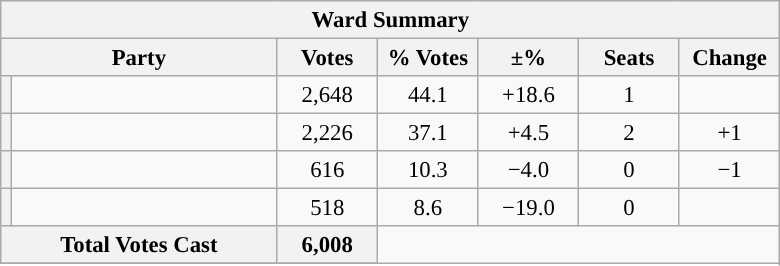<table class="wikitable" style="font-size: 95%;">
<tr>
<th colspan="7">Ward Summary</th>
</tr>
<tr>
<th colspan="2">Party</th>
<th style="width: 60px">Votes</th>
<th style="width: 60px">% Votes</th>
<th style="width: 60px">±%</th>
<th style="width: 60px">Seats</th>
<th style="width: 60px">Change</th>
</tr>
<tr>
<th style="background-color: "></th>
<td style="width: 170px"><a href='#'></a></td>
<td align="center">2,648</td>
<td align="center">44.1</td>
<td align="center">+18.6</td>
<td align="center">1</td>
<td align="center"></td>
</tr>
<tr>
<th style="background-color: "></th>
<td style="width: 170px"><a href='#'></a></td>
<td align="center">2,226</td>
<td align="center">37.1</td>
<td align="center">+4.5</td>
<td align="center">2</td>
<td align="center">+1</td>
</tr>
<tr>
<th style="background-color: "></th>
<td style="width: 170px"><a href='#'></a></td>
<td align="center">616</td>
<td align="center">10.3</td>
<td align="center">−4.0</td>
<td align="center">0</td>
<td align="center">−1</td>
</tr>
<tr>
<th style="background-color: "></th>
<td style="width: 170px"><a href='#'></a></td>
<td align="center">518</td>
<td align="center">8.6</td>
<td align="center">−19.0</td>
<td align="center">0</td>
<td align="center"></td>
</tr>
<tr style="background-color:#E9E9E9">
<th colspan="2">Total Votes Cast</th>
<th style="width: 60px">6,008</th>
</tr>
<tr style="background-color:#E9E9E9">
</tr>
</table>
